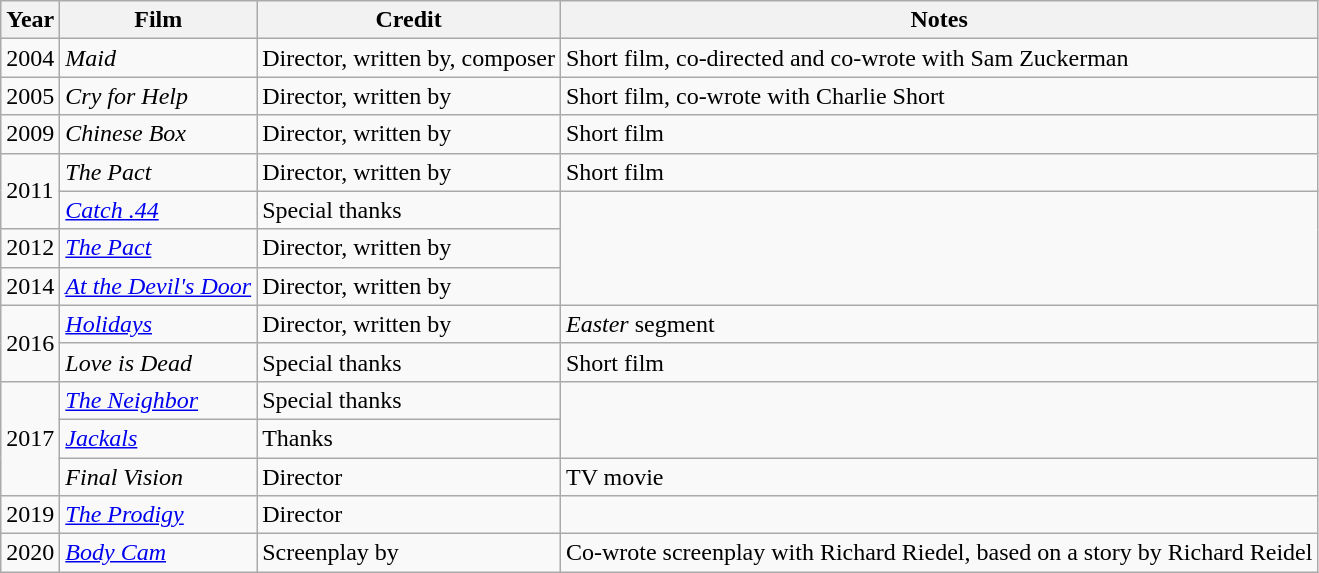<table class="wikitable">
<tr>
<th>Year</th>
<th>Film</th>
<th>Credit</th>
<th>Notes</th>
</tr>
<tr>
<td>2004</td>
<td><em>Maid</em></td>
<td>Director, written by, composer</td>
<td>Short film, co-directed and co-wrote with Sam Zuckerman</td>
</tr>
<tr>
<td>2005</td>
<td><em>Cry for Help</em></td>
<td>Director, written by</td>
<td>Short film, co-wrote with Charlie Short</td>
</tr>
<tr>
<td>2009</td>
<td><em>Chinese Box</em></td>
<td>Director, written by</td>
<td>Short film</td>
</tr>
<tr>
<td rowspan="2">2011</td>
<td><em>The Pact</em></td>
<td>Director, written by</td>
<td>Short film</td>
</tr>
<tr>
<td><em><a href='#'>Catch .44</a></em></td>
<td>Special thanks</td>
</tr>
<tr>
<td>2012</td>
<td><em><a href='#'>The Pact</a></em></td>
<td>Director, written by</td>
</tr>
<tr>
<td>2014</td>
<td><em><a href='#'>At the Devil's Door</a></em></td>
<td>Director, written by</td>
</tr>
<tr>
<td rowspan="2">2016</td>
<td><em><a href='#'>Holidays</a></em></td>
<td>Director, written by</td>
<td><em>Easter</em> segment</td>
</tr>
<tr>
<td><em>Love is Dead</em></td>
<td>Special thanks</td>
<td>Short film</td>
</tr>
<tr>
<td rowspan="3">2017</td>
<td><em><a href='#'>The Neighbor</a></em></td>
<td>Special thanks</td>
</tr>
<tr>
<td><em><a href='#'>Jackals</a></em></td>
<td>Thanks</td>
</tr>
<tr>
<td><em>Final Vision</em></td>
<td>Director</td>
<td>TV movie</td>
</tr>
<tr>
<td>2019</td>
<td><em><a href='#'>The Prodigy</a></em></td>
<td>Director</td>
</tr>
<tr>
<td>2020</td>
<td><em><a href='#'>Body Cam</a></em></td>
<td>Screenplay by</td>
<td>Co-wrote screenplay with Richard Riedel, based on a story by Richard Reidel</td>
</tr>
</table>
